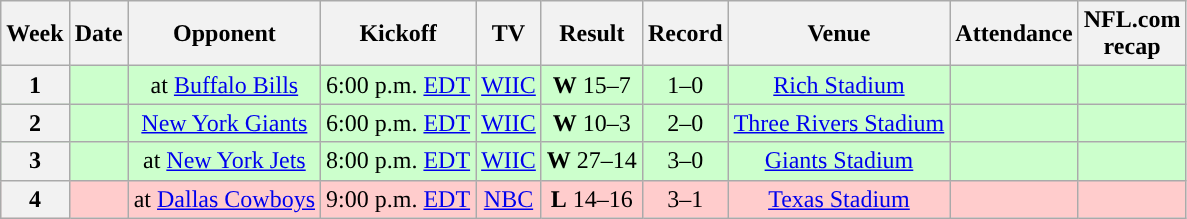<table class="wikitable" style="text-align:center">
<tr>
<th>Week</th>
<th>Date</th>
<th>Opponent</th>
<th>Kickoff</th>
<th>TV</th>
<th>Result</th>
<th>Record</th>
<th>Venue</th>
<th>Attendance</th>
<th>NFL.com<br>recap</th>
</tr>
<tr style="background:#cfc">
<th>1</th>
<td></td>
<td>at <a href='#'>Buffalo Bills</a></td>
<td>6:00 p.m. <a href='#'>EDT</a></td>
<td><a href='#'>WIIC</a></td>
<td><strong>W</strong> 15–7</td>
<td>1–0</td>
<td><a href='#'>Rich Stadium</a></td>
<td></td>
<td></td>
</tr>
<tr style="background:#cfc">
<th>2</th>
<td></td>
<td><a href='#'>New York Giants</a></td>
<td>6:00 p.m. <a href='#'>EDT</a></td>
<td><a href='#'>WIIC</a></td>
<td><strong>W</strong> 10–3</td>
<td>2–0</td>
<td><a href='#'>Three Rivers Stadium</a></td>
<td></td>
<td></td>
</tr>
<tr style="background:#cfc">
<th>3</th>
<td></td>
<td>at <a href='#'>New York Jets</a></td>
<td>8:00 p.m. <a href='#'>EDT</a></td>
<td><a href='#'>WIIC</a></td>
<td><strong>W</strong> 27–14</td>
<td>3–0</td>
<td><a href='#'>Giants Stadium</a></td>
<td></td>
<td></td>
</tr>
<tr style="background:#fcc">
<th>4</th>
<td></td>
<td>at <a href='#'>Dallas Cowboys</a></td>
<td>9:00 p.m. <a href='#'>EDT</a></td>
<td><a href='#'>NBC</a></td>
<td><strong>L</strong> 14–16</td>
<td>3–1</td>
<td><a href='#'>Texas Stadium</a></td>
<td></td>
<td></td>
</tr>
</table>
